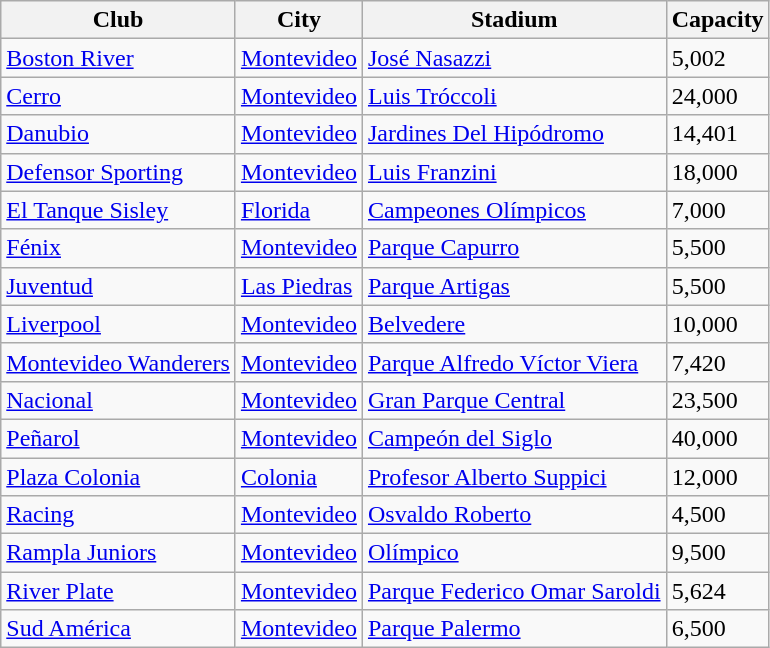<table class="wikitable sortable">
<tr>
<th>Club</th>
<th>City</th>
<th>Stadium</th>
<th>Capacity</th>
</tr>
<tr>
<td><a href='#'>Boston River</a></td>
<td><a href='#'>Montevideo</a></td>
<td><a href='#'>José Nasazzi</a></td>
<td>5,002</td>
</tr>
<tr>
<td><a href='#'>Cerro</a></td>
<td><a href='#'>Montevideo</a></td>
<td><a href='#'>Luis Tróccoli</a></td>
<td>24,000</td>
</tr>
<tr>
<td><a href='#'>Danubio</a></td>
<td><a href='#'>Montevideo</a></td>
<td><a href='#'>Jardines Del Hipódromo</a></td>
<td>14,401</td>
</tr>
<tr>
<td><a href='#'>Defensor Sporting</a></td>
<td><a href='#'>Montevideo</a></td>
<td><a href='#'>Luis Franzini</a></td>
<td>18,000</td>
</tr>
<tr>
<td><a href='#'>El Tanque Sisley</a></td>
<td><a href='#'>Florida</a></td>
<td><a href='#'>Campeones Olímpicos</a></td>
<td>7,000</td>
</tr>
<tr>
<td><a href='#'>Fénix</a></td>
<td><a href='#'>Montevideo</a></td>
<td><a href='#'>Parque Capurro</a></td>
<td>5,500</td>
</tr>
<tr>
<td><a href='#'>Juventud</a></td>
<td><a href='#'>Las Piedras</a></td>
<td><a href='#'>Parque Artigas</a></td>
<td>5,500</td>
</tr>
<tr>
<td><a href='#'>Liverpool</a></td>
<td><a href='#'>Montevideo</a></td>
<td><a href='#'>Belvedere</a></td>
<td>10,000</td>
</tr>
<tr>
<td><a href='#'>Montevideo Wanderers</a></td>
<td><a href='#'>Montevideo</a></td>
<td><a href='#'>Parque Alfredo Víctor Viera</a></td>
<td>7,420</td>
</tr>
<tr>
<td><a href='#'>Nacional</a></td>
<td><a href='#'>Montevideo</a></td>
<td><a href='#'>Gran Parque Central</a></td>
<td>23,500</td>
</tr>
<tr>
<td><a href='#'>Peñarol</a></td>
<td><a href='#'>Montevideo</a></td>
<td><a href='#'>Campeón del Siglo</a></td>
<td>40,000</td>
</tr>
<tr>
<td><a href='#'>Plaza Colonia</a></td>
<td><a href='#'>Colonia</a></td>
<td><a href='#'>Profesor Alberto Suppici</a></td>
<td>12,000</td>
</tr>
<tr>
<td><a href='#'>Racing</a></td>
<td><a href='#'>Montevideo</a></td>
<td><a href='#'>Osvaldo Roberto</a></td>
<td>4,500</td>
</tr>
<tr>
<td><a href='#'>Rampla Juniors</a></td>
<td><a href='#'>Montevideo</a></td>
<td><a href='#'>Olímpico</a></td>
<td>9,500</td>
</tr>
<tr>
<td><a href='#'>River Plate</a></td>
<td><a href='#'>Montevideo</a></td>
<td><a href='#'>Parque Federico Omar Saroldi</a></td>
<td>5,624</td>
</tr>
<tr>
<td><a href='#'>Sud América</a></td>
<td><a href='#'>Montevideo</a></td>
<td><a href='#'>Parque Palermo</a></td>
<td>6,500</td>
</tr>
</table>
